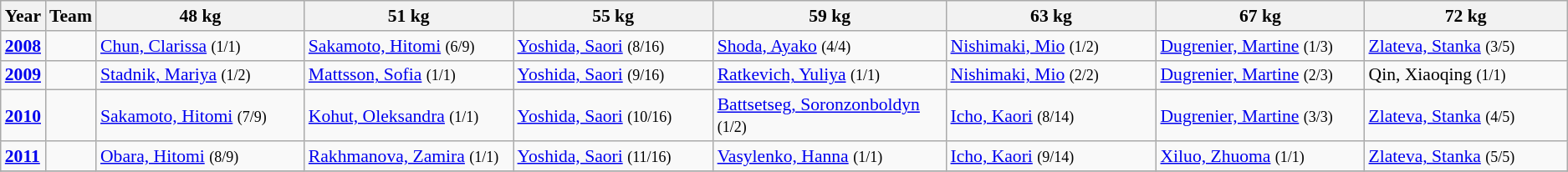<table class="wikitable sortable" style="font-size: 90%">
<tr>
<th>Year</th>
<th>Team</th>
<th width=300>48 kg</th>
<th width=275>51 kg</th>
<th width=300>55 kg</th>
<th width=300>59 kg</th>
<th width=300>63 kg</th>
<th width=300>67 kg</th>
<th width=300>72 kg</th>
</tr>
<tr>
<td><strong><a href='#'>2008</a></strong></td>
<td></td>
<td> <a href='#'>Chun, Clarissa</a> <small>(1/1)</small></td>
<td> <a href='#'>Sakamoto, Hitomi</a> <small>(6/9)</small></td>
<td> <a href='#'>Yoshida, Saori</a> <small>(8/16)</small></td>
<td> <a href='#'>Shoda, Ayako</a> <small>(4/4)</small></td>
<td> <a href='#'>Nishimaki, Mio</a> <small>(1/2)</small></td>
<td> <a href='#'>Dugrenier, Martine</a> <small>(1/3)</small></td>
<td> <a href='#'>Zlateva, Stanka</a> <small>(3/5)</small></td>
</tr>
<tr>
<td><strong><a href='#'>2009</a></strong></td>
<td></td>
<td> <a href='#'>Stadnik, Mariya</a> <small>(1/2)</small></td>
<td> <a href='#'>Mattsson, Sofia</a> <small>(1/1)</small></td>
<td> <a href='#'>Yoshida, Saori</a> <small>(9/16)</small></td>
<td> <a href='#'>Ratkevich, Yuliya</a> <small>(1/1)</small></td>
<td> <a href='#'>Nishimaki, Mio</a> <small>(2/2)</small></td>
<td> <a href='#'>Dugrenier, Martine</a> <small>(2/3)</small></td>
<td> Qin, Xiaoqing <small>(1/1)</small></td>
</tr>
<tr>
<td><strong><a href='#'>2010</a></strong></td>
<td></td>
<td> <a href='#'>Sakamoto, Hitomi</a> <small>(7/9)</small></td>
<td> <a href='#'>Kohut, Oleksandra</a> <small>(1/1)</small></td>
<td> <a href='#'>Yoshida, Saori</a> <small>(10/16)</small></td>
<td> <a href='#'>Battsetseg, Soronzonboldyn</a> <small>(1/2)</small></td>
<td> <a href='#'>Icho, Kaori</a> <small>(8/14)</small></td>
<td> <a href='#'>Dugrenier, Martine</a> <small>(3/3)</small></td>
<td> <a href='#'>Zlateva, Stanka</a> <small>(4/5)</small></td>
</tr>
<tr>
<td><strong><a href='#'>2011</a></strong></td>
<td></td>
<td> <a href='#'>Obara, Hitomi</a> <small>(8/9)</small></td>
<td> <a href='#'>Rakhmanova, Zamira</a> <small>(1/1)</small></td>
<td> <a href='#'>Yoshida, Saori</a>  <small>(11/16)</small></td>
<td> <a href='#'>Vasylenko, Hanna</a> <small>(1/1)</small></td>
<td> <a href='#'>Icho, Kaori</a>  <small>(9/14)</small></td>
<td> <a href='#'>Xiluo, Zhuoma</a> <small>(1/1)</small></td>
<td> <a href='#'>Zlateva, Stanka</a> <small>(5/5)</small></td>
</tr>
<tr>
</tr>
</table>
